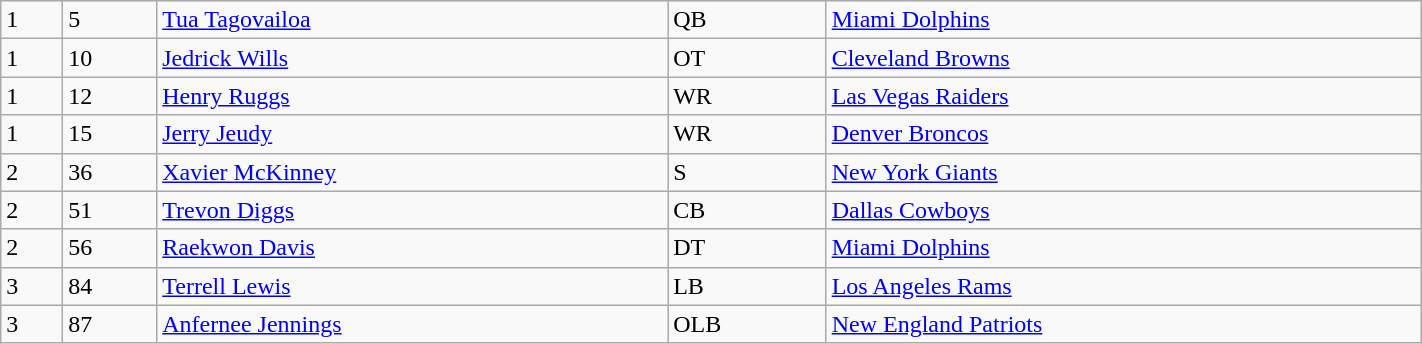<table class="wikitable" style="width:75%;">
<tr>
<td>1</td>
<td>5</td>
<td><a href='#'>Tua Tagovailoa</a></td>
<td>QB</td>
<td><a href='#'>Miami Dolphins</a></td>
</tr>
<tr>
<td>1</td>
<td>10</td>
<td><a href='#'>Jedrick Wills</a></td>
<td>OT</td>
<td><a href='#'>Cleveland Browns</a></td>
</tr>
<tr>
<td>1</td>
<td>12</td>
<td><a href='#'>Henry Ruggs</a></td>
<td>WR</td>
<td><a href='#'>Las Vegas Raiders</a></td>
</tr>
<tr>
<td>1</td>
<td>15</td>
<td><a href='#'>Jerry Jeudy</a></td>
<td>WR</td>
<td><a href='#'>Denver Broncos</a></td>
</tr>
<tr>
<td>2</td>
<td>36</td>
<td><a href='#'>Xavier McKinney</a></td>
<td>S</td>
<td><a href='#'>New York Giants</a></td>
</tr>
<tr>
<td>2</td>
<td>51</td>
<td><a href='#'>Trevon Diggs</a></td>
<td>CB</td>
<td><a href='#'>Dallas Cowboys</a></td>
</tr>
<tr>
<td>2</td>
<td>56</td>
<td><a href='#'>Raekwon Davis</a></td>
<td>DT</td>
<td><a href='#'>Miami Dolphins</a></td>
</tr>
<tr>
<td>3</td>
<td>84</td>
<td><a href='#'>Terrell Lewis</a></td>
<td>LB</td>
<td><a href='#'>Los Angeles Rams</a></td>
</tr>
<tr>
<td>3</td>
<td>87</td>
<td><a href='#'>Anfernee Jennings</a></td>
<td>OLB</td>
<td><a href='#'>New England Patriots</a></td>
</tr>
</table>
